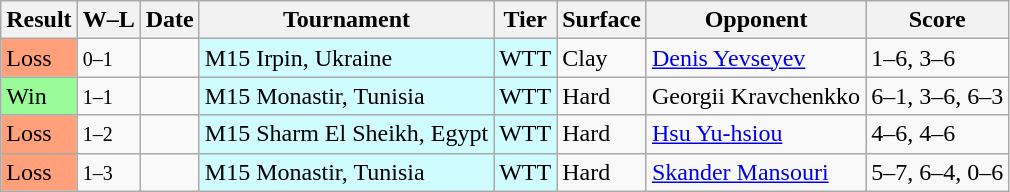<table class="sortable wikitable">
<tr>
<th>Result</th>
<th class="unsortable">W–L</th>
<th>Date</th>
<th>Tournament</th>
<th>Tier</th>
<th>Surface</th>
<th>Opponent</th>
<th class="unsortable">Score</th>
</tr>
<tr>
<td bgcolor=FFA07A>Loss</td>
<td><small>0–1</small></td>
<td></td>
<td style="background:#cffcff;">M15 Irpin, Ukraine</td>
<td style="background:#cffcff;">WTT</td>
<td>Clay</td>
<td> <a href='#'>Denis Yevseyev</a></td>
<td>1–6, 3–6</td>
</tr>
<tr>
<td bgcolor=98FB98>Win</td>
<td><small>1–1</small></td>
<td></td>
<td style="background:#cffcff;">M15 Monastir, Tunisia</td>
<td style="background:#cffcff;">WTT</td>
<td>Hard</td>
<td> Georgii Kravchenkko</td>
<td>6–1, 3–6, 6–3</td>
</tr>
<tr>
<td bgcolor=FFA07A>Loss</td>
<td><small>1–2</small></td>
<td></td>
<td style="background:#cffcff;">M15 Sharm El Sheikh, Egypt</td>
<td style="background:#cffcff;">WTT</td>
<td>Hard</td>
<td> <a href='#'>Hsu Yu-hsiou</a></td>
<td>4–6, 4–6</td>
</tr>
<tr>
<td bgcolor=FFA07A>Loss</td>
<td><small>1–3</small></td>
<td></td>
<td style="background:#cffcff;">M15 Monastir, Tunisia</td>
<td style="background:#cffcff;">WTT</td>
<td>Hard</td>
<td> <a href='#'>Skander Mansouri</a></td>
<td>5–7, 6–4, 0–6</td>
</tr>
</table>
